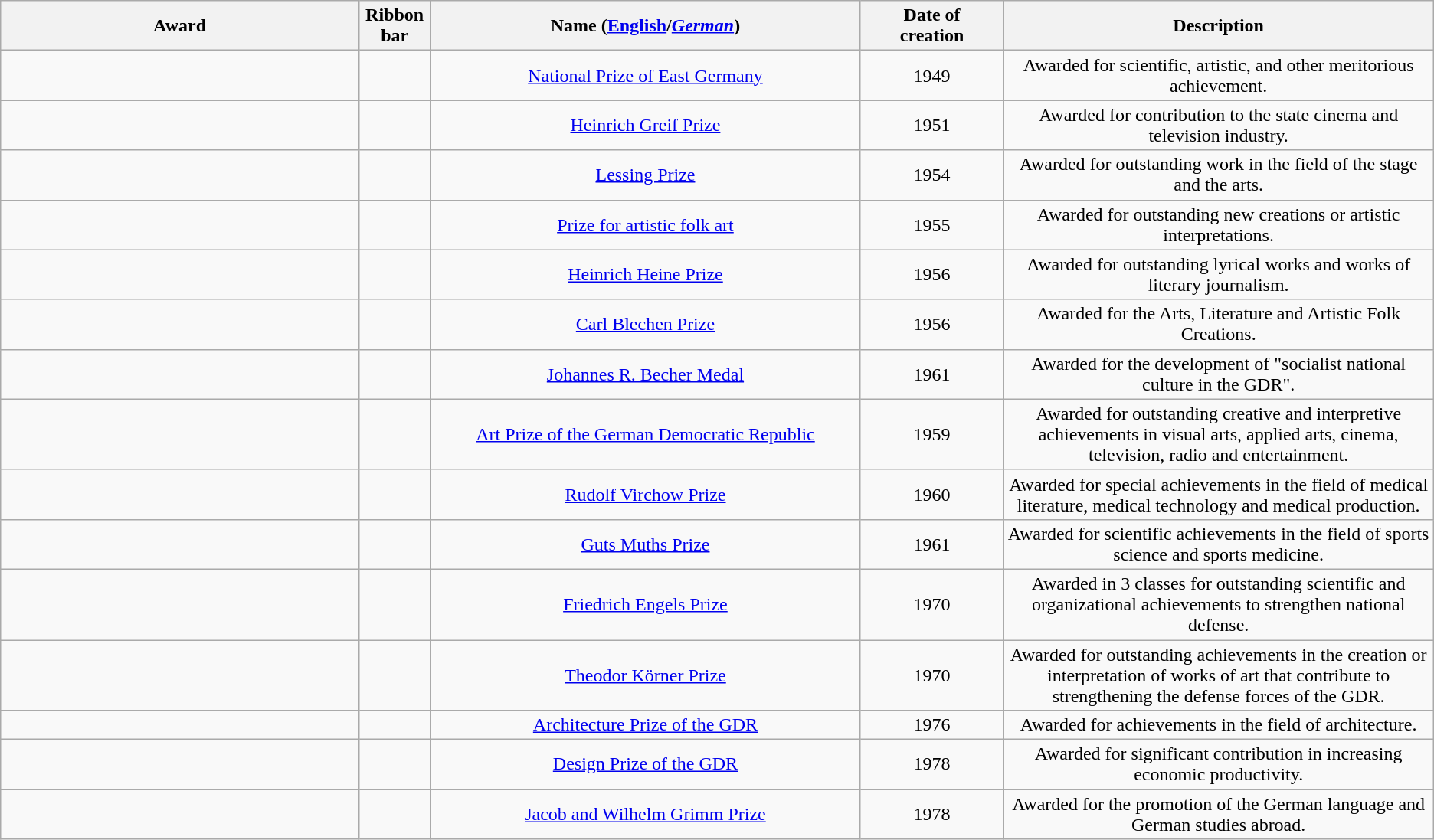<table class="wikitable sortable" style="text-align:center">
<tr>
<th style="width:25%">Award</th>
<th style="width:5%">Ribbon<br>bar</th>
<th style="width:30%">Name (<a href='#'>English</a>/<em><a href='#'>German</a></em>)</th>
<th style="width:10%">Date of<br>creation</th>
<th style="width:30%">Description</th>
</tr>
<tr>
<td></td>
<td></td>
<td><a href='#'>National Prize of East Germany</a><br></td>
<td>1949</td>
<td>Awarded for scientific, artistic, and other meritorious achievement.</td>
</tr>
<tr>
<td></td>
<td></td>
<td><a href='#'>Heinrich Greif Prize</a><br></td>
<td>1951</td>
<td>Awarded for contribution to the state cinema and television industry.</td>
</tr>
<tr>
<td></td>
<td></td>
<td><a href='#'>Lessing Prize</a><br></td>
<td>1954</td>
<td>Awarded for outstanding work in the field of the stage and the arts.</td>
</tr>
<tr>
<td></td>
<td></td>
<td><a href='#'>Prize for artistic folk art</a><br></td>
<td>1955</td>
<td>Awarded for outstanding new creations or artistic interpretations.</td>
</tr>
<tr>
<td></td>
<td></td>
<td><a href='#'>Heinrich Heine Prize</a><br></td>
<td>1956</td>
<td>Awarded for outstanding  lyrical works and works of literary journalism.</td>
</tr>
<tr>
<td></td>
<td></td>
<td><a href='#'>Carl Blechen Prize</a><br></td>
<td>1956</td>
<td>Awarded for the Arts, Literature and Artistic Folk Creations.</td>
</tr>
<tr>
<td></td>
<td></td>
<td><a href='#'>Johannes R. Becher Medal</a><br></td>
<td>1961</td>
<td>Awarded for the development of "socialist national culture in the GDR".</td>
</tr>
<tr>
<td></td>
<td></td>
<td><a href='#'>Art Prize of the German Democratic Republic</a><br></td>
<td>1959</td>
<td>Awarded for outstanding creative and interpretive achievements in visual arts, applied arts, cinema, television, radio and entertainment.</td>
</tr>
<tr>
<td></td>
<td></td>
<td><a href='#'>Rudolf Virchow Prize</a><br></td>
<td>1960</td>
<td>Awarded for special achievements in the field of medical literature, medical technology and medical production.</td>
</tr>
<tr>
<td></td>
<td></td>
<td><a href='#'>Guts Muths Prize</a><br></td>
<td>1961</td>
<td>Awarded for scientific achievements in the field of sports science and sports medicine.</td>
</tr>
<tr>
<td></td>
<td><br>

</td>
<td><a href='#'>Friedrich Engels Prize</a><br></td>
<td>1970</td>
<td>Awarded in 3 classes for outstanding scientific and organizational achievements to strengthen national defense.</td>
</tr>
<tr>
<td></td>
<td></td>
<td><a href='#'>Theodor Körner Prize</a><br></td>
<td>1970</td>
<td>Awarded for outstanding achievements in the creation or interpretation of works of art that contribute to strengthening the defense forces of the GDR.</td>
</tr>
<tr>
<td></td>
<td></td>
<td><a href='#'>Architecture Prize of the GDR</a><br></td>
<td>1976</td>
<td>Awarded for achievements in the field of architecture.</td>
</tr>
<tr>
<td></td>
<td></td>
<td><a href='#'>Design Prize of the GDR</a><br></td>
<td>1978</td>
<td>Awarded for significant contribution in increasing economic productivity.</td>
</tr>
<tr>
<td></td>
<td></td>
<td><a href='#'>Jacob and Wilhelm Grimm Prize</a><br></td>
<td>1978</td>
<td>Awarded for the promotion of the German language and German studies abroad.</td>
</tr>
</table>
